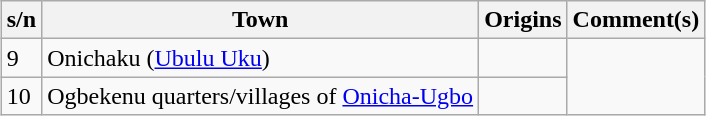<table class="wikitable" style="margin:1em auto;">
<tr>
<th>s/n</th>
<th>Town</th>
<th>Origins</th>
<th>Comment(s)</th>
</tr>
<tr>
<td>9</td>
<td>Onichaku (<a href='#'>Ubulu Uku</a>)</td>
<td></td>
</tr>
<tr>
<td>10</td>
<td>Ogbekenu quarters/villages of <a href='#'>Onicha-Ugbo</a></td>
<td></td>
</tr>
</table>
